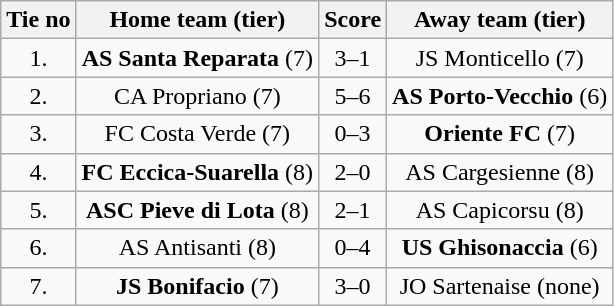<table class="wikitable" style="text-align: center">
<tr>
<th>Tie no</th>
<th>Home team (tier)</th>
<th>Score</th>
<th>Away team (tier)</th>
</tr>
<tr>
<td>1.</td>
<td><strong>AS Santa Reparata</strong> (7)</td>
<td>3–1</td>
<td>JS Monticello (7)</td>
</tr>
<tr>
<td>2.</td>
<td>CA Propriano (7)</td>
<td>5–6 </td>
<td><strong>AS Porto-Vecchio</strong> (6)</td>
</tr>
<tr>
<td>3.</td>
<td>FC Costa Verde (7)</td>
<td>0–3</td>
<td><strong>Oriente FC</strong> (7)</td>
</tr>
<tr>
<td>4.</td>
<td><strong>FC Eccica-Suarella</strong> (8)</td>
<td>2–0</td>
<td>AS Cargesienne (8)</td>
</tr>
<tr>
<td>5.</td>
<td><strong>ASC Pieve di Lota</strong> (8)</td>
<td>2–1</td>
<td>AS Capicorsu (8)</td>
</tr>
<tr>
<td>6.</td>
<td>AS Antisanti (8)</td>
<td>0–4</td>
<td><strong>US Ghisonaccia</strong> (6)</td>
</tr>
<tr>
<td>7.</td>
<td><strong>JS Bonifacio</strong> (7)</td>
<td>3–0</td>
<td>JO Sartenaise (none)</td>
</tr>
</table>
